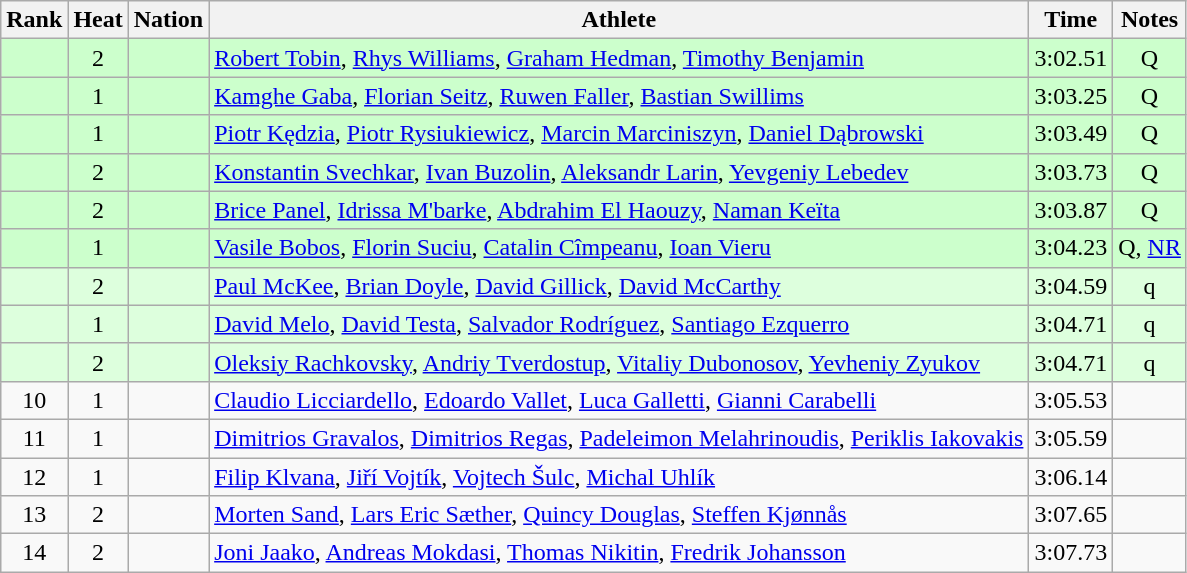<table class="wikitable sortable" style="text-align:center">
<tr>
<th>Rank</th>
<th>Heat</th>
<th>Nation</th>
<th>Athlete</th>
<th>Time</th>
<th>Notes</th>
</tr>
<tr bgcolor=ccffcc>
<td></td>
<td>2</td>
<td align=left></td>
<td align=left><a href='#'>Robert Tobin</a>, <a href='#'>Rhys Williams</a>, <a href='#'>Graham Hedman</a>, <a href='#'>Timothy Benjamin</a></td>
<td>3:02.51</td>
<td>Q</td>
</tr>
<tr bgcolor=ccffcc>
<td></td>
<td>1</td>
<td align=left></td>
<td align=left><a href='#'>Kamghe Gaba</a>, <a href='#'>Florian Seitz</a>, <a href='#'>Ruwen Faller</a>, <a href='#'>Bastian Swillims</a></td>
<td>3:03.25</td>
<td>Q</td>
</tr>
<tr bgcolor=ccffcc>
<td></td>
<td>1</td>
<td align=left></td>
<td align=left><a href='#'>Piotr Kędzia</a>, <a href='#'>Piotr Rysiukiewicz</a>, <a href='#'>Marcin Marciniszyn</a>, <a href='#'>Daniel Dąbrowski</a></td>
<td>3:03.49</td>
<td>Q</td>
</tr>
<tr bgcolor=ccffcc>
<td></td>
<td>2</td>
<td align=left></td>
<td align=left><a href='#'>Konstantin Svechkar</a>, <a href='#'>Ivan Buzolin</a>, <a href='#'>Aleksandr Larin</a>, <a href='#'>Yevgeniy Lebedev</a></td>
<td>3:03.73</td>
<td>Q</td>
</tr>
<tr bgcolor=ccffcc>
<td></td>
<td>2</td>
<td align=left></td>
<td align=left><a href='#'>Brice Panel</a>, <a href='#'>Idrissa M'barke</a>, <a href='#'>Abdrahim El Haouzy</a>, <a href='#'>Naman Keïta</a></td>
<td>3:03.87</td>
<td>Q</td>
</tr>
<tr bgcolor=ccffcc>
<td></td>
<td>1</td>
<td align=left></td>
<td align=left><a href='#'>Vasile Bobos</a>, <a href='#'>Florin Suciu</a>, <a href='#'>Catalin Cîmpeanu</a>, <a href='#'>Ioan Vieru</a></td>
<td>3:04.23</td>
<td>Q, <a href='#'>NR</a></td>
</tr>
<tr bgcolor=ddffdd>
<td></td>
<td>2</td>
<td align=left></td>
<td align=left><a href='#'>Paul McKee</a>, <a href='#'>Brian Doyle</a>, <a href='#'>David Gillick</a>, <a href='#'>David McCarthy</a></td>
<td>3:04.59</td>
<td>q</td>
</tr>
<tr bgcolor=ddffdd>
<td></td>
<td>1</td>
<td align=left></td>
<td align=left><a href='#'>David Melo</a>, <a href='#'>David Testa</a>, <a href='#'>Salvador Rodríguez</a>, <a href='#'>Santiago Ezquerro</a></td>
<td>3:04.71</td>
<td>q</td>
</tr>
<tr bgcolor=ddffdd>
<td></td>
<td>2</td>
<td align=left></td>
<td align=left><a href='#'>Oleksiy Rachkovsky</a>, <a href='#'>Andriy Tverdostup</a>, <a href='#'>Vitaliy Dubonosov</a>, <a href='#'>Yevheniy Zyukov</a></td>
<td>3:04.71</td>
<td>q</td>
</tr>
<tr>
<td>10</td>
<td>1</td>
<td align=left></td>
<td align=left><a href='#'>Claudio Licciardello</a>, <a href='#'>Edoardo Vallet</a>, <a href='#'>Luca Galletti</a>, <a href='#'>Gianni Carabelli</a></td>
<td>3:05.53</td>
<td></td>
</tr>
<tr>
<td>11</td>
<td>1</td>
<td align=left></td>
<td align=left><a href='#'>Dimitrios Gravalos</a>, <a href='#'>Dimitrios Regas</a>, <a href='#'>Padeleimon Melahrinoudis</a>, <a href='#'>Periklis Iakovakis</a></td>
<td>3:05.59</td>
<td></td>
</tr>
<tr>
<td>12</td>
<td>1</td>
<td align=left></td>
<td align=left><a href='#'>Filip Klvana</a>, <a href='#'>Jiří Vojtík</a>, <a href='#'>Vojtech Šulc</a>, <a href='#'>Michal Uhlík</a></td>
<td>3:06.14</td>
<td></td>
</tr>
<tr>
<td>13</td>
<td>2</td>
<td align=left></td>
<td align=left><a href='#'>Morten Sand</a>, <a href='#'>Lars Eric Sæther</a>, <a href='#'>Quincy Douglas</a>, <a href='#'>Steffen Kjønnås</a></td>
<td>3:07.65</td>
<td></td>
</tr>
<tr>
<td>14</td>
<td>2</td>
<td align=left></td>
<td align=left><a href='#'>Joni Jaako</a>, <a href='#'>Andreas Mokdasi</a>, <a href='#'>Thomas Nikitin</a>, <a href='#'>Fredrik Johansson</a></td>
<td>3:07.73</td>
<td></td>
</tr>
</table>
